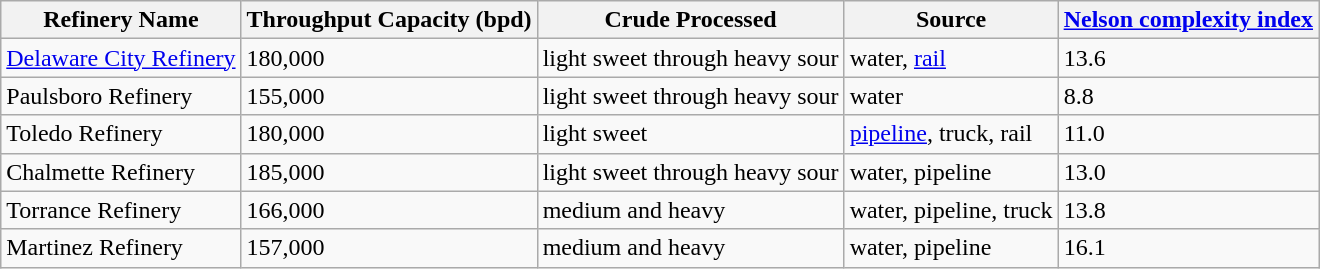<table class="wikitable">
<tr>
<th>Refinery Name</th>
<th>Throughput Capacity (bpd)</th>
<th>Crude Processed</th>
<th>Source</th>
<th><a href='#'>Nelson complexity index</a></th>
</tr>
<tr>
<td><a href='#'>Delaware City Refinery</a></td>
<td>180,000</td>
<td>light sweet through heavy sour</td>
<td>water, <a href='#'>rail</a></td>
<td>13.6</td>
</tr>
<tr>
<td>Paulsboro Refinery</td>
<td>155,000</td>
<td>light sweet through heavy sour</td>
<td>water</td>
<td>8.8</td>
</tr>
<tr>
<td>Toledo Refinery</td>
<td>180,000</td>
<td>light sweet</td>
<td><a href='#'>pipeline</a>, truck, rail</td>
<td>11.0</td>
</tr>
<tr>
<td>Chalmette Refinery</td>
<td>185,000</td>
<td>light sweet through heavy sour</td>
<td>water, pipeline</td>
<td>13.0</td>
</tr>
<tr>
<td>Torrance Refinery</td>
<td>166,000</td>
<td>medium and heavy</td>
<td>water, pipeline, truck</td>
<td>13.8</td>
</tr>
<tr>
<td>Martinez Refinery</td>
<td>157,000</td>
<td>medium and heavy</td>
<td>water, pipeline</td>
<td>16.1</td>
</tr>
</table>
